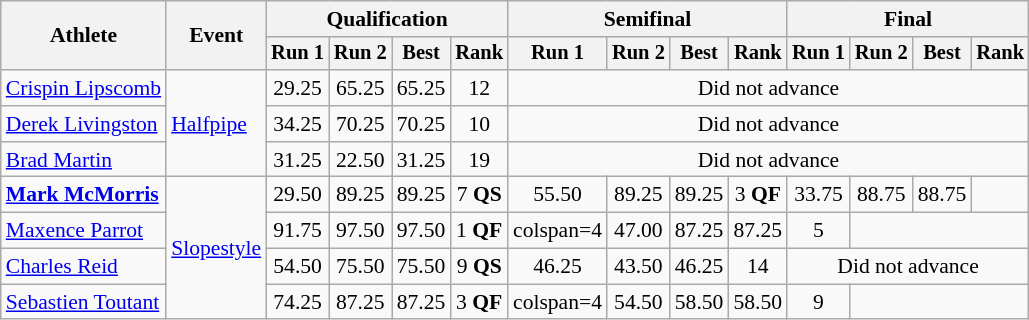<table class="wikitable" style="font-size:90%">
<tr>
<th rowspan="2">Athlete</th>
<th rowspan="2">Event</th>
<th colspan="4">Qualification</th>
<th colspan="4">Semifinal</th>
<th colspan="4">Final</th>
</tr>
<tr style="font-size:95%">
<th>Run 1</th>
<th>Run 2</th>
<th>Best</th>
<th>Rank</th>
<th>Run 1</th>
<th>Run 2</th>
<th>Best</th>
<th>Rank</th>
<th>Run 1</th>
<th>Run 2</th>
<th>Best</th>
<th>Rank</th>
</tr>
<tr align=center>
<td align=left><a href='#'>Crispin Lipscomb</a></td>
<td align=left rowspan="3"><a href='#'>Halfpipe</a></td>
<td>29.25</td>
<td>65.25</td>
<td>65.25</td>
<td>12</td>
<td colspan=8>Did not advance</td>
</tr>
<tr align=center>
<td align=left><a href='#'>Derek Livingston</a></td>
<td>34.25</td>
<td>70.25</td>
<td>70.25</td>
<td>10</td>
<td colspan=8>Did not advance</td>
</tr>
<tr align=center>
<td align=left><a href='#'>Brad Martin</a></td>
<td>31.25</td>
<td>22.50</td>
<td>31.25</td>
<td>19</td>
<td colspan=8>Did not advance</td>
</tr>
<tr align=center>
<td align=left><strong><a href='#'>Mark McMorris</a></strong></td>
<td align=left rowspan="4"><a href='#'>Slopestyle</a></td>
<td>29.50</td>
<td>89.25</td>
<td>89.25</td>
<td>7 <strong>QS</strong></td>
<td>55.50</td>
<td>89.25</td>
<td>89.25</td>
<td>3 <strong>QF</strong></td>
<td>33.75</td>
<td>88.75</td>
<td>88.75</td>
<td></td>
</tr>
<tr align=center>
<td align=left><a href='#'>Maxence Parrot</a></td>
<td>91.75</td>
<td>97.50</td>
<td>97.50</td>
<td>1 <strong>QF</strong></td>
<td>colspan=4 </td>
<td>47.00</td>
<td>87.25</td>
<td>87.25</td>
<td>5</td>
</tr>
<tr align=center>
<td align=left><a href='#'>Charles Reid</a></td>
<td>54.50</td>
<td>75.50</td>
<td>75.50</td>
<td>9 <strong>QS</strong></td>
<td>46.25</td>
<td>43.50</td>
<td>46.25</td>
<td>14</td>
<td colspan=4>Did not advance</td>
</tr>
<tr align=center>
<td align=left><a href='#'>Sebastien Toutant</a></td>
<td>74.25</td>
<td>87.25</td>
<td>87.25</td>
<td>3 <strong>QF</strong></td>
<td>colspan=4 </td>
<td>54.50</td>
<td>58.50</td>
<td>58.50</td>
<td>9</td>
</tr>
</table>
